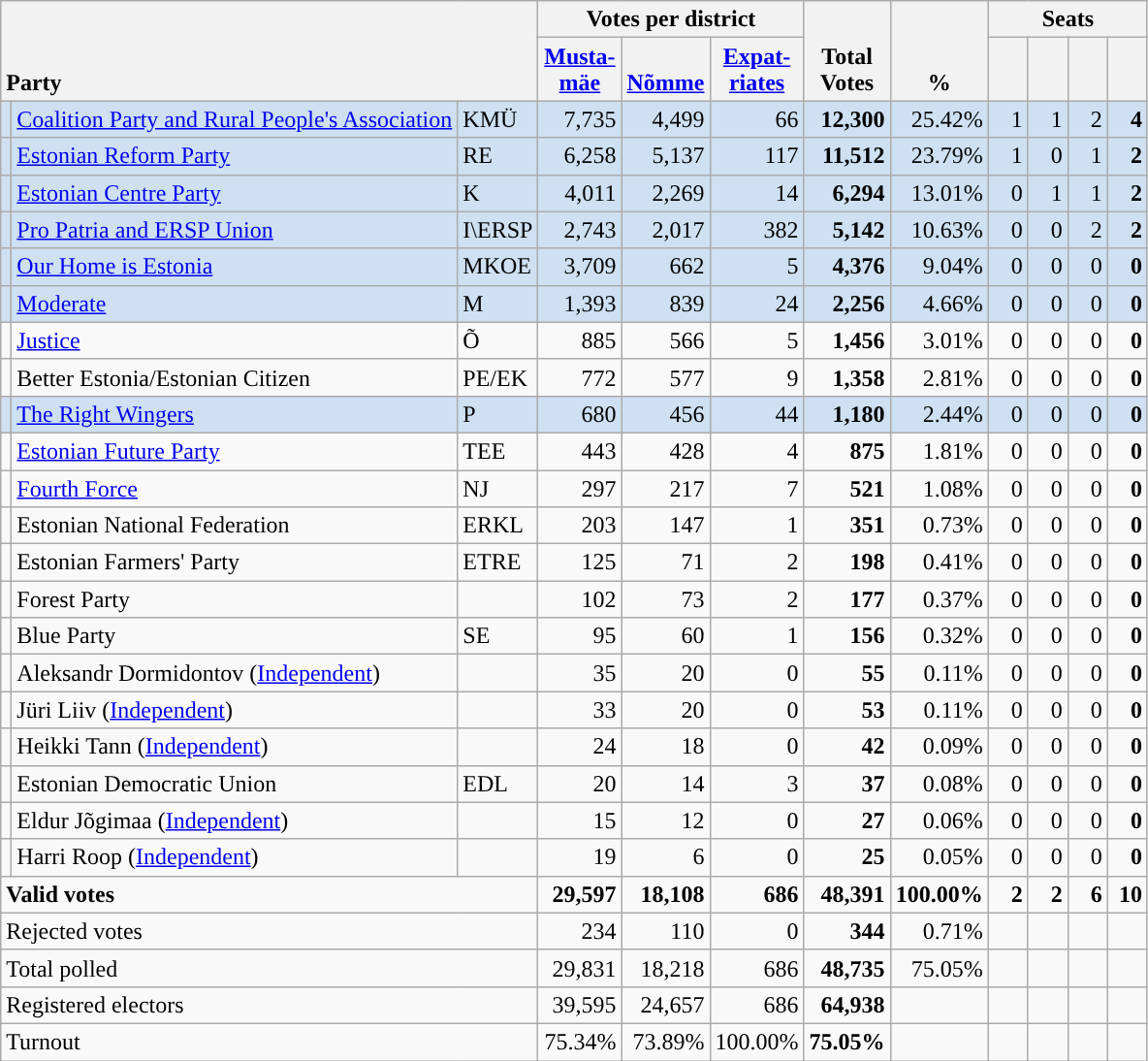<table class="wikitable" border="1" style="text-align:right;">
<tr>
<th style="text-align:left;" valign=bottom rowspan=2 colspan=3>Party</th>
<th colspan=3>Votes per district</th>
<th align=center valign=bottom rowspan=2 width="50">Total Votes</th>
<th align=center valign=bottom rowspan=2 width="50">%</th>
<th colspan=4>Seats</th>
</tr>
<tr>
<th align=center valign=bottom width="50"><a href='#'>Musta- mäe</a></th>
<th align=center valign=bottom width="50"><a href='#'>Nõmme</a></th>
<th align=center valign=bottom width="50"><a href='#'>Expat- riates</a></th>
<th align=center valign=bottom width="20"><small></small></th>
<th align=center valign=bottom width="20"><small></small></th>
<th align=center valign=bottom width="20"><small></small></th>
<th align=center valign=bottom width="20"><small></small></th>
</tr>
<tr style="background:#CEE0F2;">
<td style="background:"></td>
<td align=left><a href='#'>Coalition Party and Rural People's Association</a></td>
<td align=left>KMÜ</td>
<td>7,735</td>
<td>4,499</td>
<td>66</td>
<td><strong>12,300</strong></td>
<td>25.42%</td>
<td>1</td>
<td>1</td>
<td>2</td>
<td><strong>4</strong></td>
</tr>
<tr style="background:#CEE0F2;">
<td style="background:"></td>
<td align=left><a href='#'>Estonian Reform Party</a></td>
<td align=left>RE</td>
<td>6,258</td>
<td>5,137</td>
<td>117</td>
<td><strong>11,512</strong></td>
<td>23.79%</td>
<td>1</td>
<td>0</td>
<td>1</td>
<td><strong>2</strong></td>
</tr>
<tr style="background:#CEE0F2;">
<td style="background:"></td>
<td align=left><a href='#'>Estonian Centre Party</a></td>
<td align=left>K</td>
<td>4,011</td>
<td>2,269</td>
<td>14</td>
<td><strong>6,294</strong></td>
<td>13.01%</td>
<td>0</td>
<td>1</td>
<td>1</td>
<td><strong>2</strong></td>
</tr>
<tr style="background:#CEE0F2;">
<td style="background:"></td>
<td align=left><a href='#'>Pro Patria and ERSP Union</a></td>
<td align=left>I\ERSP</td>
<td>2,743</td>
<td>2,017</td>
<td>382</td>
<td><strong>5,142</strong></td>
<td>10.63%</td>
<td>0</td>
<td>0</td>
<td>2</td>
<td><strong>2</strong></td>
</tr>
<tr style="background:#CEE0F2;">
<td style="background:"></td>
<td align=left><a href='#'>Our Home is Estonia</a></td>
<td align=left>MKOE</td>
<td>3,709</td>
<td>662</td>
<td>5</td>
<td><strong>4,376</strong></td>
<td>9.04%</td>
<td>0</td>
<td>0</td>
<td>0</td>
<td><strong>0</strong></td>
</tr>
<tr style="background:#CEE0F2;">
<td style="background:"></td>
<td align=left><a href='#'>Moderate</a></td>
<td align=left>M</td>
<td>1,393</td>
<td>839</td>
<td>24</td>
<td><strong>2,256</strong></td>
<td>4.66%</td>
<td>0</td>
<td>0</td>
<td>0</td>
<td><strong>0</strong></td>
</tr>
<tr>
<td style="background:"></td>
<td align=left><a href='#'>Justice</a></td>
<td align=left>Õ</td>
<td>885</td>
<td>566</td>
<td>5</td>
<td><strong>1,456</strong></td>
<td>3.01%</td>
<td>0</td>
<td>0</td>
<td>0</td>
<td><strong>0</strong></td>
</tr>
<tr>
<td></td>
<td align=left>Better Estonia/Estonian Citizen</td>
<td align=left>PE/EK</td>
<td>772</td>
<td>577</td>
<td>9</td>
<td><strong>1,358</strong></td>
<td>2.81%</td>
<td>0</td>
<td>0</td>
<td>0</td>
<td><strong>0</strong></td>
</tr>
<tr style="background:#CEE0F2;">
<td></td>
<td align=left><a href='#'>The Right Wingers</a></td>
<td align=left>P</td>
<td>680</td>
<td>456</td>
<td>44</td>
<td><strong>1,180</strong></td>
<td>2.44%</td>
<td>0</td>
<td>0</td>
<td>0</td>
<td><strong>0</strong></td>
</tr>
<tr>
<td style="background:"></td>
<td align=left><a href='#'>Estonian Future Party</a></td>
<td align=left>TEE</td>
<td>443</td>
<td>428</td>
<td>4</td>
<td><strong>875</strong></td>
<td>1.81%</td>
<td>0</td>
<td>0</td>
<td>0</td>
<td><strong>0</strong></td>
</tr>
<tr>
<td style="background:"></td>
<td align=left><a href='#'>Fourth Force</a></td>
<td align=left>NJ</td>
<td>297</td>
<td>217</td>
<td>7</td>
<td><strong>521</strong></td>
<td>1.08%</td>
<td>0</td>
<td>0</td>
<td>0</td>
<td><strong>0</strong></td>
</tr>
<tr>
<td></td>
<td align=left>Estonian National Federation</td>
<td align=left>ERKL</td>
<td>203</td>
<td>147</td>
<td>1</td>
<td><strong>351</strong></td>
<td>0.73%</td>
<td>0</td>
<td>0</td>
<td>0</td>
<td><strong>0</strong></td>
</tr>
<tr>
<td></td>
<td align=left>Estonian Farmers' Party</td>
<td align=left>ETRE</td>
<td>125</td>
<td>71</td>
<td>2</td>
<td><strong>198</strong></td>
<td>0.41%</td>
<td>0</td>
<td>0</td>
<td>0</td>
<td><strong>0</strong></td>
</tr>
<tr>
<td></td>
<td align=left>Forest Party</td>
<td></td>
<td>102</td>
<td>73</td>
<td>2</td>
<td><strong>177</strong></td>
<td>0.37%</td>
<td>0</td>
<td>0</td>
<td>0</td>
<td><strong>0</strong></td>
</tr>
<tr>
<td></td>
<td align=left>Blue Party</td>
<td align=left>SE</td>
<td>95</td>
<td>60</td>
<td>1</td>
<td><strong>156</strong></td>
<td>0.32%</td>
<td>0</td>
<td>0</td>
<td>0</td>
<td><strong>0</strong></td>
</tr>
<tr>
<td style="background:"></td>
<td align=left>Aleksandr Dormidontov (<a href='#'>Independent</a>)</td>
<td></td>
<td>35</td>
<td>20</td>
<td>0</td>
<td><strong>55</strong></td>
<td>0.11%</td>
<td>0</td>
<td>0</td>
<td>0</td>
<td><strong>0</strong></td>
</tr>
<tr>
<td style="background:"></td>
<td align=left>Jüri Liiv (<a href='#'>Independent</a>)</td>
<td></td>
<td>33</td>
<td>20</td>
<td>0</td>
<td><strong>53</strong></td>
<td>0.11%</td>
<td>0</td>
<td>0</td>
<td>0</td>
<td><strong>0</strong></td>
</tr>
<tr>
<td style="background:"></td>
<td align=left>Heikki Tann (<a href='#'>Independent</a>)</td>
<td></td>
<td>24</td>
<td>18</td>
<td>0</td>
<td><strong>42</strong></td>
<td>0.09%</td>
<td>0</td>
<td>0</td>
<td>0</td>
<td><strong>0</strong></td>
</tr>
<tr>
<td></td>
<td align=left>Estonian Democratic Union</td>
<td align=left>EDL</td>
<td>20</td>
<td>14</td>
<td>3</td>
<td><strong>37</strong></td>
<td>0.08%</td>
<td>0</td>
<td>0</td>
<td>0</td>
<td><strong>0</strong></td>
</tr>
<tr>
<td style="background:"></td>
<td align=left>Eldur Jõgimaa (<a href='#'>Independent</a>)</td>
<td></td>
<td>15</td>
<td>12</td>
<td>0</td>
<td><strong>27</strong></td>
<td>0.06%</td>
<td>0</td>
<td>0</td>
<td>0</td>
<td><strong>0</strong></td>
</tr>
<tr>
<td style="background:"></td>
<td align=left>Harri Roop (<a href='#'>Independent</a>)</td>
<td></td>
<td>19</td>
<td>6</td>
<td>0</td>
<td><strong>25</strong></td>
<td>0.05%</td>
<td>0</td>
<td>0</td>
<td>0</td>
<td><strong>0</strong></td>
</tr>
<tr style="font-weight:bold">
<td align=left colspan=3>Valid votes</td>
<td>29,597</td>
<td>18,108</td>
<td>686</td>
<td>48,391</td>
<td>100.00%</td>
<td>2</td>
<td>2</td>
<td>6</td>
<td>10</td>
</tr>
<tr>
<td align=left colspan=3>Rejected votes</td>
<td>234</td>
<td>110</td>
<td>0</td>
<td><strong>344</strong></td>
<td>0.71%</td>
<td></td>
<td></td>
<td></td>
<td></td>
</tr>
<tr>
<td align=left colspan=3>Total polled</td>
<td>29,831</td>
<td>18,218</td>
<td>686</td>
<td><strong>48,735</strong></td>
<td>75.05%</td>
<td></td>
<td></td>
<td></td>
<td></td>
</tr>
<tr>
<td align=left colspan=3>Registered electors</td>
<td>39,595</td>
<td>24,657</td>
<td>686</td>
<td><strong>64,938</strong></td>
<td></td>
<td></td>
<td></td>
<td></td>
<td></td>
</tr>
<tr>
<td align=left colspan=3>Turnout</td>
<td>75.34%</td>
<td>73.89%</td>
<td>100.00%</td>
<td><strong>75.05%</strong></td>
<td></td>
<td></td>
<td></td>
<td></td>
<td></td>
</tr>
</table>
